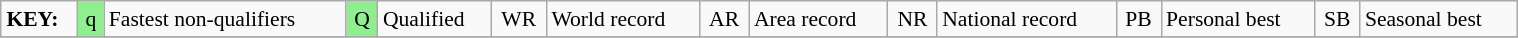<table class="wikitable" style="margin:0.5em auto; font-size:90%;position:relative;" width=80%>
<tr>
<td><strong>KEY:</strong></td>
<td bgcolor=lightgreen align=center>q</td>
<td>Fastest non-qualifiers</td>
<td bgcolor=lightgreen align=center>Q</td>
<td>Qualified</td>
<td align=center>WR</td>
<td>World record</td>
<td align=center>AR</td>
<td>Area record</td>
<td align=center>NR</td>
<td>National record</td>
<td align=center>PB</td>
<td>Personal best</td>
<td align=center>SB</td>
<td>Seasonal best</td>
</tr>
<tr>
</tr>
</table>
